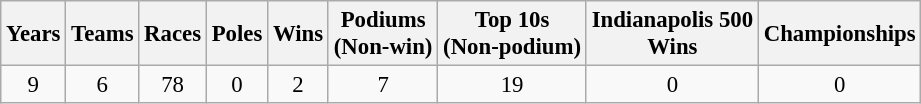<table class="wikitable" style="text-align:center; font-size:95%">
<tr>
<th>Years</th>
<th>Teams</th>
<th>Races</th>
<th>Poles</th>
<th>Wins</th>
<th>Podiums<br>(Non-win)</th>
<th>Top 10s<br>(Non-podium)</th>
<th>Indianapolis 500<br>Wins</th>
<th>Championships</th>
</tr>
<tr>
<td>9</td>
<td>6</td>
<td>78</td>
<td>0</td>
<td>2</td>
<td>7</td>
<td>19</td>
<td>0</td>
<td>0</td>
</tr>
</table>
